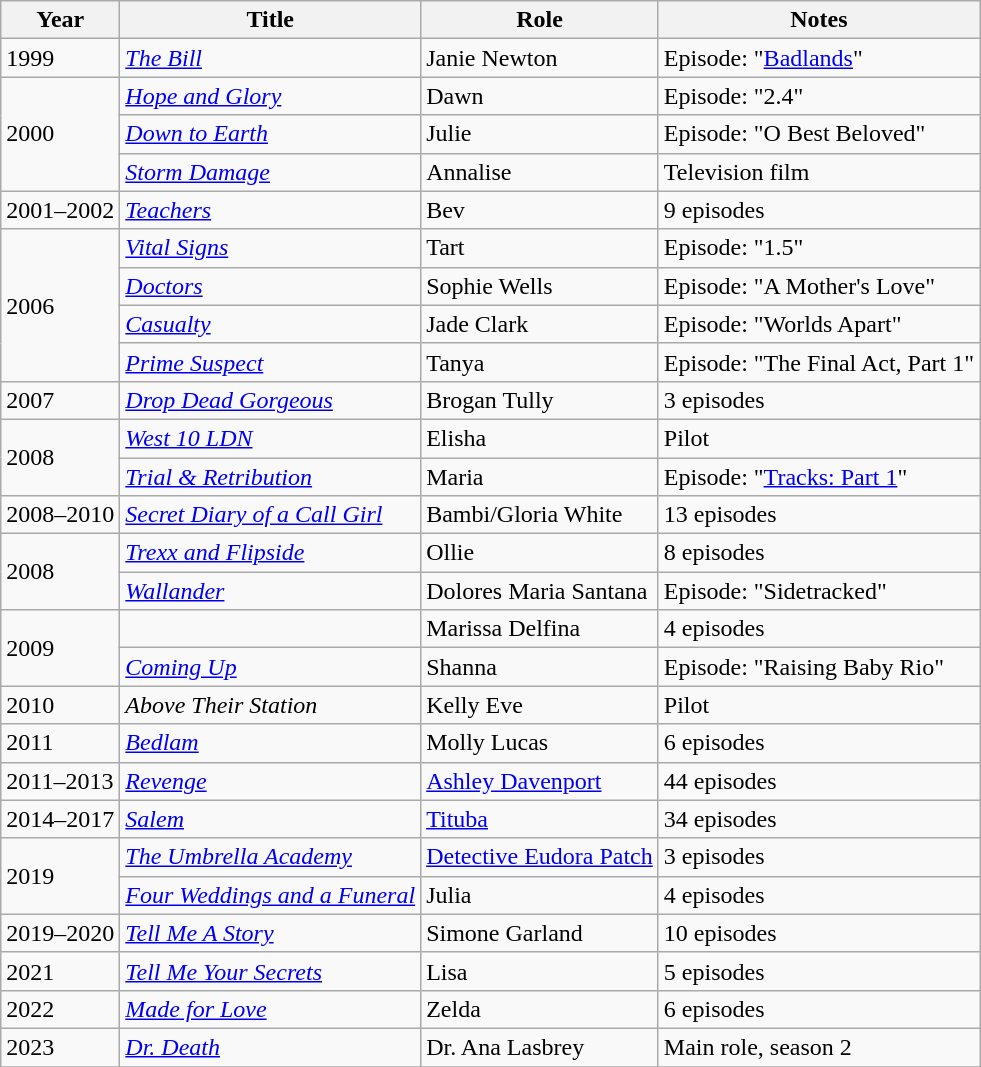<table class="wikitable sortable">
<tr>
<th>Year</th>
<th>Title</th>
<th>Role</th>
<th class="unsortable">Notes</th>
</tr>
<tr>
<td>1999</td>
<td><em><a href='#'>The Bill</a></em></td>
<td>Janie Newton</td>
<td>Episode: "<a href='#'>Badlands</a>"</td>
</tr>
<tr>
<td rowspan="3">2000</td>
<td><em><a href='#'>Hope and Glory</a></em></td>
<td>Dawn</td>
<td>Episode: "2.4"</td>
</tr>
<tr>
<td><em><a href='#'>Down to Earth</a></em></td>
<td>Julie</td>
<td>Episode: "O Best Beloved"</td>
</tr>
<tr>
<td><em><a href='#'>Storm Damage</a></em></td>
<td>Annalise</td>
<td>Television film</td>
</tr>
<tr>
<td>2001–2002</td>
<td><em><a href='#'>Teachers</a></em></td>
<td>Bev</td>
<td>9 episodes</td>
</tr>
<tr>
<td rowspan="4">2006</td>
<td><em><a href='#'>Vital Signs</a></em></td>
<td>Tart</td>
<td>Episode: "1.5"</td>
</tr>
<tr>
<td><em><a href='#'>Doctors</a></em></td>
<td>Sophie Wells</td>
<td>Episode: "A Mother's Love"</td>
</tr>
<tr>
<td><em><a href='#'>Casualty</a></em></td>
<td>Jade Clark</td>
<td>Episode: "Worlds Apart"</td>
</tr>
<tr>
<td><em><a href='#'>Prime Suspect</a></em></td>
<td>Tanya</td>
<td>Episode: "The Final Act, Part 1"</td>
</tr>
<tr>
<td>2007</td>
<td><em><a href='#'>Drop Dead Gorgeous</a></em></td>
<td>Brogan Tully</td>
<td>3 episodes</td>
</tr>
<tr>
<td rowspan="2">2008</td>
<td><em><a href='#'>West 10 LDN</a></em></td>
<td>Elisha</td>
<td>Pilot</td>
</tr>
<tr>
<td><em><a href='#'>Trial & Retribution</a></em></td>
<td>Maria</td>
<td>Episode: "<a href='#'>Tracks: Part 1</a>"</td>
</tr>
<tr>
<td>2008–2010</td>
<td><em><a href='#'>Secret Diary of a Call Girl</a></em></td>
<td>Bambi/Gloria White</td>
<td>13 episodes</td>
</tr>
<tr>
<td rowspan="2">2008</td>
<td><em><a href='#'>Trexx and Flipside</a></em></td>
<td>Ollie</td>
<td>8 episodes</td>
</tr>
<tr>
<td><em><a href='#'>Wallander</a></em></td>
<td>Dolores Maria Santana</td>
<td>Episode: "Sidetracked"</td>
</tr>
<tr>
<td rowspan="2">2009</td>
<td><em></em></td>
<td>Marissa Delfina</td>
<td>4 episodes</td>
</tr>
<tr>
<td><em><a href='#'>Coming Up</a></em></td>
<td>Shanna</td>
<td>Episode: "Raising Baby Rio"</td>
</tr>
<tr>
<td>2010</td>
<td><em>Above Their Station</em></td>
<td>Kelly Eve</td>
<td>Pilot</td>
</tr>
<tr>
<td>2011</td>
<td><em><a href='#'>Bedlam</a></em></td>
<td>Molly Lucas</td>
<td>6 episodes</td>
</tr>
<tr>
<td>2011–2013</td>
<td><em><a href='#'>Revenge</a></em></td>
<td><a href='#'>Ashley Davenport</a></td>
<td>44 episodes</td>
</tr>
<tr>
<td>2014–2017</td>
<td><em><a href='#'>Salem</a></em></td>
<td><a href='#'>Tituba</a></td>
<td>34 episodes</td>
</tr>
<tr>
<td rowspan="2">2019</td>
<td><em><a href='#'>The Umbrella Academy</a></em></td>
<td><a href='#'>Detective Eudora Patch</a></td>
<td>3 episodes</td>
</tr>
<tr>
<td><em><a href='#'>Four Weddings and a Funeral</a></em></td>
<td>Julia</td>
<td>4 episodes</td>
</tr>
<tr>
<td>2019–2020</td>
<td><em><a href='#'>Tell Me A Story</a></em></td>
<td>Simone Garland</td>
<td>10 episodes</td>
</tr>
<tr>
<td>2021</td>
<td><em><a href='#'>Tell Me Your Secrets</a></em></td>
<td>Lisa</td>
<td>5 episodes</td>
</tr>
<tr>
<td>2022</td>
<td><em><a href='#'>Made for Love</a></em></td>
<td>Zelda</td>
<td>6 episodes</td>
</tr>
<tr>
<td>2023</td>
<td><em><a href='#'>Dr. Death</a></em></td>
<td>Dr. Ana Lasbrey</td>
<td>Main role, season 2</td>
</tr>
<tr>
</tr>
</table>
